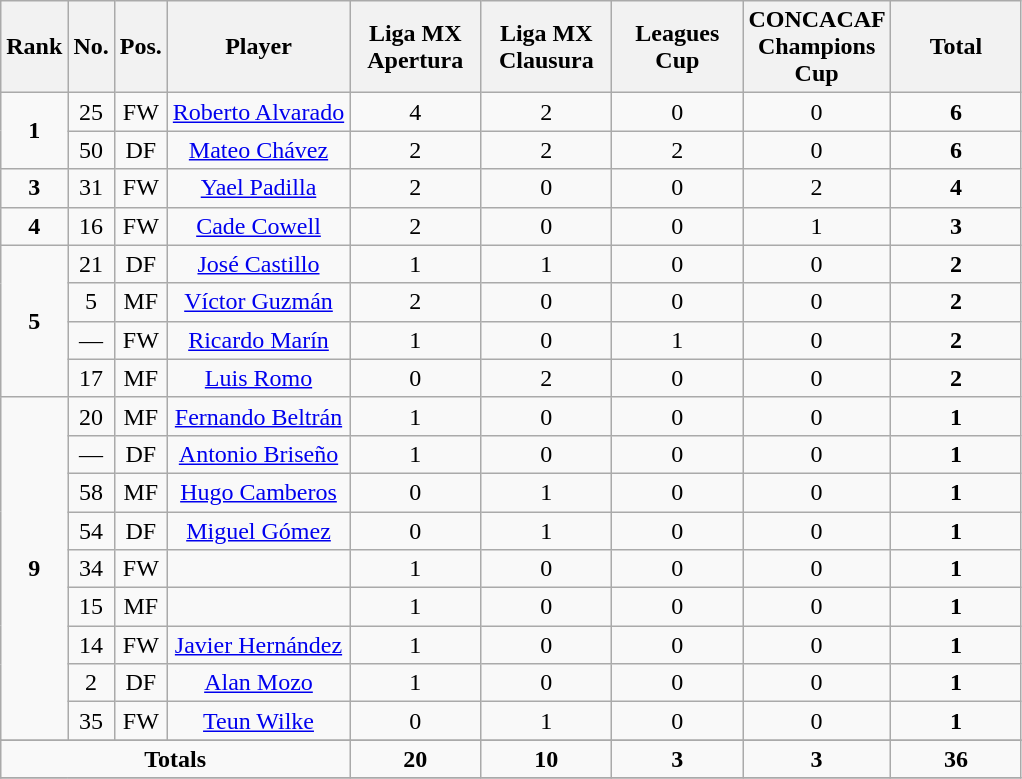<table class="wikitable sortable alternance" style="text-align:center">
<tr>
<th>Rank</th>
<th>No.</th>
<th>Pos.</th>
<th>Player</th>
<th width="80">Liga MX Apertura</th>
<th width="80">Liga MX Clausura</th>
<th width="80">Leagues Cup</th>
<th width="80">CONCACAF Champions Cup</th>
<th width="80">Total</th>
</tr>
<tr>
<td rowspan="2"><strong>1</strong></td>
<td>25</td>
<td>FW</td>
<td> <a href='#'>Roberto Alvarado</a></td>
<td>4</td>
<td>2</td>
<td>0</td>
<td>0</td>
<td><strong>6</strong></td>
</tr>
<tr>
<td>50</td>
<td>DF</td>
<td> <a href='#'>Mateo Chávez</a></td>
<td>2</td>
<td>2</td>
<td>2</td>
<td>0</td>
<td><strong>6</strong></td>
</tr>
<tr>
<td rowspan="1"><strong>3</strong></td>
<td>31</td>
<td>FW</td>
<td> <a href='#'>Yael Padilla</a></td>
<td>2</td>
<td>0</td>
<td>0</td>
<td>2</td>
<td><strong>4</strong></td>
</tr>
<tr>
<td rowspan="1"><strong>4</strong></td>
<td>16</td>
<td>FW</td>
<td> <a href='#'>Cade Cowell</a></td>
<td>2</td>
<td>0</td>
<td>0</td>
<td>1</td>
<td><strong>3</strong></td>
</tr>
<tr>
<td rowspan="4"><strong>5</strong></td>
<td>21</td>
<td>DF</td>
<td> <a href='#'>José Castillo</a></td>
<td>1</td>
<td>1</td>
<td>0</td>
<td>0</td>
<td><strong>2</strong></td>
</tr>
<tr>
<td>5</td>
<td>MF</td>
<td> <a href='#'>Víctor Guzmán</a></td>
<td>2</td>
<td>0</td>
<td>0</td>
<td>0</td>
<td><strong>2</strong></td>
</tr>
<tr>
<td>—</td>
<td>FW</td>
<td> <a href='#'>Ricardo Marín</a></td>
<td>1</td>
<td>0</td>
<td>1</td>
<td>0</td>
<td><strong>2</strong></td>
</tr>
<tr>
<td>17</td>
<td>MF</td>
<td> <a href='#'>Luis Romo</a></td>
<td>0</td>
<td>2</td>
<td>0</td>
<td>0</td>
<td><strong>2</strong></td>
</tr>
<tr>
<td rowspan="9"><strong>9</strong></td>
<td>20</td>
<td>MF</td>
<td> <a href='#'>Fernando Beltrán</a></td>
<td>1</td>
<td>0</td>
<td>0</td>
<td>0</td>
<td><strong>1</strong></td>
</tr>
<tr>
<td>—</td>
<td>DF</td>
<td> <a href='#'>Antonio Briseño</a></td>
<td>1</td>
<td>0</td>
<td>0</td>
<td>0</td>
<td><strong>1</strong></td>
</tr>
<tr>
<td>58</td>
<td>MF</td>
<td> <a href='#'>Hugo Camberos</a></td>
<td>0</td>
<td>1</td>
<td>0</td>
<td>0</td>
<td><strong>1</strong></td>
</tr>
<tr>
<td>54</td>
<td>DF</td>
<td> <a href='#'>Miguel Gómez</a></td>
<td>0</td>
<td>1</td>
<td>0</td>
<td>0</td>
<td><strong>1</strong></td>
</tr>
<tr>
<td>34</td>
<td>FW</td>
<td></td>
<td>1</td>
<td>0</td>
<td>0</td>
<td>0</td>
<td><strong>1</strong></td>
</tr>
<tr>
<td>15</td>
<td>MF</td>
<td></td>
<td>1</td>
<td>0</td>
<td>0</td>
<td>0</td>
<td><strong>1</strong></td>
</tr>
<tr>
<td>14</td>
<td>FW</td>
<td> <a href='#'>Javier Hernández</a></td>
<td>1</td>
<td>0</td>
<td>0</td>
<td>0</td>
<td><strong>1</strong></td>
</tr>
<tr>
<td>2</td>
<td>DF</td>
<td> <a href='#'>Alan Mozo</a></td>
<td>1</td>
<td>0</td>
<td>0</td>
<td>0</td>
<td><strong>1</strong></td>
</tr>
<tr>
<td>35</td>
<td>FW</td>
<td> <a href='#'>Teun Wilke</a></td>
<td>0</td>
<td>1</td>
<td>0</td>
<td>0</td>
<td><strong>1</strong></td>
</tr>
<tr>
</tr>
<tr class="sortbottom">
<td colspan="4"><strong>Totals</strong></td>
<td><strong>20</strong></td>
<td><strong>10</strong></td>
<td><strong>3</strong></td>
<td><strong>3</strong></td>
<td><strong>36</strong></td>
</tr>
<tr>
</tr>
</table>
